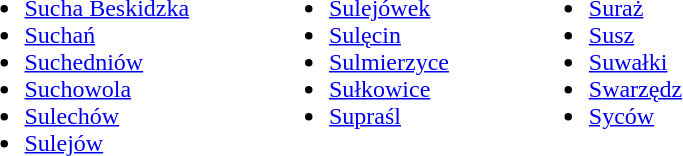<table>
<tr>
<td valign="Top"><br><ul><li><a href='#'>Sucha Beskidzka</a></li><li><a href='#'>Suchań</a></li><li><a href='#'>Suchedniów</a></li><li><a href='#'>Suchowola</a></li><li><a href='#'>Sulechów</a></li><li><a href='#'>Sulejów</a></li></ul></td>
<td style="width:10%;"></td>
<td valign="Top"><br><ul><li><a href='#'>Sulejówek</a></li><li><a href='#'>Sulęcin</a></li><li><a href='#'>Sulmierzyce</a></li><li><a href='#'>Sułkowice</a></li><li><a href='#'>Supraśl</a></li></ul></td>
<td style="width:10%;"></td>
<td valign="Top"><br><ul><li><a href='#'>Suraż</a></li><li><a href='#'>Susz</a></li><li><a href='#'>Suwałki</a></li><li><a href='#'>Swarzędz</a></li><li><a href='#'>Syców</a></li></ul></td>
</tr>
</table>
